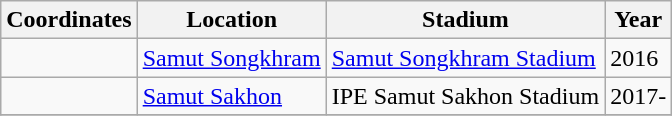<table class="wikitable sortable">
<tr>
<th>Coordinates</th>
<th>Location</th>
<th>Stadium</th>
<th>Year</th>
</tr>
<tr>
<td></td>
<td><a href='#'>Samut Songkhram</a></td>
<td><a href='#'>Samut Songkhram Stadium</a></td>
<td>2016</td>
</tr>
<tr>
<td></td>
<td><a href='#'>Samut Sakhon</a></td>
<td>IPE Samut Sakhon Stadium</td>
<td>2017-</td>
</tr>
<tr>
</tr>
</table>
